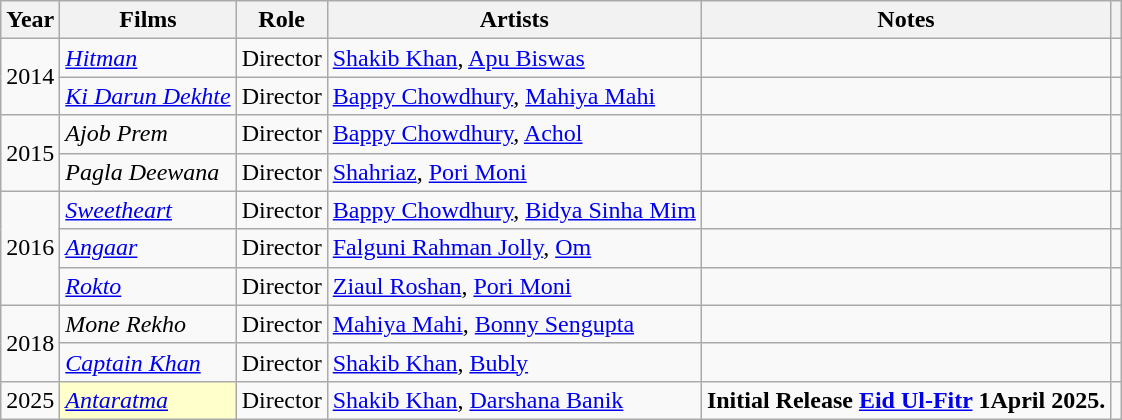<table class="wikitable sortable">
<tr>
<th>Year</th>
<th>Films</th>
<th>Role</th>
<th>Artists</th>
<th>Notes</th>
<th></th>
</tr>
<tr>
<td rowspan="2">2014</td>
<td><a href='#'><em>Hitman</em></a></td>
<td>Director</td>
<td><a href='#'>Shakib Khan</a>, <a href='#'>Apu Biswas</a></td>
<td></td>
<td></td>
</tr>
<tr>
<td><em><a href='#'>Ki Darun Dekhte</a></em></td>
<td>Director</td>
<td><a href='#'>Bappy Chowdhury</a>, <a href='#'>Mahiya Mahi</a></td>
<td></td>
<td></td>
</tr>
<tr>
<td rowspan="2">2015</td>
<td><em>Ajob Prem</em></td>
<td>Director</td>
<td><a href='#'>Bappy Chowdhury</a>, <a href='#'>Achol</a></td>
<td></td>
<td></td>
</tr>
<tr>
<td><em>Pagla Deewana</em></td>
<td>Director</td>
<td><a href='#'>Shahriaz</a>, <a href='#'>Pori Moni</a></td>
<td></td>
<td></td>
</tr>
<tr>
<td rowspan="3">2016</td>
<td><em><a href='#'>Sweetheart</a></em></td>
<td>Director</td>
<td><a href='#'>Bappy Chowdhury</a>, <a href='#'>Bidya Sinha Mim</a></td>
<td></td>
<td></td>
</tr>
<tr>
<td><a href='#'><em>Angaar</em></a></td>
<td>Director</td>
<td><a href='#'>Falguni Rahman Jolly</a>, <a href='#'>Om</a></td>
<td></td>
<td></td>
</tr>
<tr>
<td><em><a href='#'>Rokto</a></em></td>
<td>Director</td>
<td><a href='#'>Ziaul Roshan</a>, <a href='#'>Pori Moni</a></td>
<td></td>
<td></td>
</tr>
<tr>
<td rowspan="2">2018</td>
<td><em>Mone Rekho</em></td>
<td>Director</td>
<td><a href='#'>Mahiya Mahi</a>, <a href='#'>Bonny Sengupta</a></td>
<td></td>
<td></td>
</tr>
<tr>
<td><a href='#'><em>Captain Khan</em></a></td>
<td>Director</td>
<td><a href='#'>Shakib Khan</a>, <a href='#'>Bubly</a></td>
<td></td>
<td></td>
</tr>
<tr>
<td>2025</td>
<td style="background:#ffc;"><em><a href='#'>Antaratma</a></em></td>
<td>Director</td>
<td><a href='#'>Shakib Khan</a>, <a href='#'>Darshana Banik</a></td>
<td><strong>Initial Release</strong> <strong><a href='#'>Eid Ul-Fitr</a> 1April 2025.</strong></td>
<td></td>
</tr>
</table>
